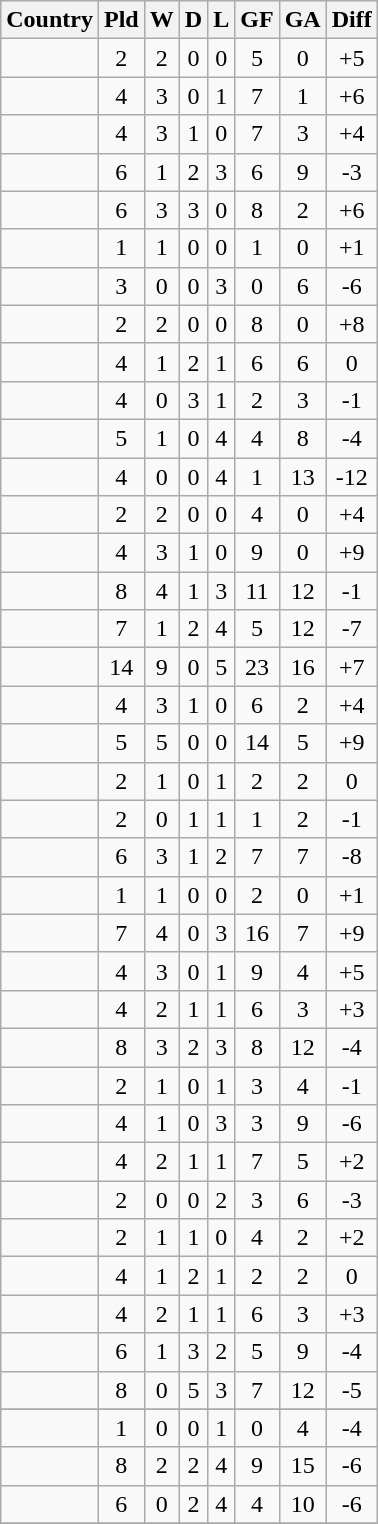<table class="wikitable sortable" style="text-align:center">
<tr>
<th>Country</th>
<th>Pld</th>
<th>W</th>
<th>D</th>
<th>L</th>
<th>GF</th>
<th>GA</th>
<th>Diff</th>
</tr>
<tr>
<td align=left></td>
<td>2</td>
<td>2</td>
<td>0</td>
<td>0</td>
<td>5</td>
<td>0</td>
<td>+5</td>
</tr>
<tr>
<td align=left></td>
<td>4</td>
<td>3</td>
<td>0</td>
<td>1</td>
<td>7</td>
<td>1</td>
<td>+6</td>
</tr>
<tr>
<td align=left></td>
<td>4</td>
<td>3</td>
<td>1</td>
<td>0</td>
<td>7</td>
<td>3</td>
<td>+4</td>
</tr>
<tr>
<td align=left></td>
<td>6</td>
<td>1</td>
<td>2</td>
<td>3</td>
<td>6</td>
<td>9</td>
<td>-3</td>
</tr>
<tr>
<td align=left></td>
<td>6</td>
<td>3</td>
<td>3</td>
<td>0</td>
<td>8</td>
<td>2</td>
<td>+6</td>
</tr>
<tr>
<td align=left></td>
<td>1</td>
<td>1</td>
<td>0</td>
<td>0</td>
<td>1</td>
<td>0</td>
<td>+1</td>
</tr>
<tr>
<td align=left></td>
<td>3</td>
<td>0</td>
<td>0</td>
<td>3</td>
<td>0</td>
<td>6</td>
<td>-6</td>
</tr>
<tr>
<td align=left></td>
<td>2</td>
<td>2</td>
<td>0</td>
<td>0</td>
<td>8</td>
<td>0</td>
<td>+8</td>
</tr>
<tr>
<td align=left></td>
<td>4</td>
<td>1</td>
<td>2</td>
<td>1</td>
<td>6</td>
<td>6</td>
<td>0</td>
</tr>
<tr>
<td align=left></td>
<td>4</td>
<td>0</td>
<td>3</td>
<td>1</td>
<td>2</td>
<td>3</td>
<td>-1</td>
</tr>
<tr>
<td align=left></td>
<td>5</td>
<td>1</td>
<td>0</td>
<td>4</td>
<td>4</td>
<td>8</td>
<td>-4</td>
</tr>
<tr>
<td align=left></td>
<td>4</td>
<td>0</td>
<td>0</td>
<td>4</td>
<td>1</td>
<td>13</td>
<td>-12</td>
</tr>
<tr>
<td align=left></td>
<td>2</td>
<td>2</td>
<td>0</td>
<td>0</td>
<td>4</td>
<td>0</td>
<td>+4</td>
</tr>
<tr>
<td align=left></td>
<td>4</td>
<td>3</td>
<td>1</td>
<td>0</td>
<td>9</td>
<td>0</td>
<td>+9</td>
</tr>
<tr>
<td align=left></td>
<td>8</td>
<td>4</td>
<td>1</td>
<td>3</td>
<td>11</td>
<td>12</td>
<td>-1</td>
</tr>
<tr>
<td align=left></td>
<td>7</td>
<td>1</td>
<td>2</td>
<td>4</td>
<td>5</td>
<td>12</td>
<td>-7</td>
</tr>
<tr>
<td align=left></td>
<td>14</td>
<td>9</td>
<td>0</td>
<td>5</td>
<td>23</td>
<td>16</td>
<td>+7</td>
</tr>
<tr>
<td align=left></td>
<td>4</td>
<td>3</td>
<td>1</td>
<td>0</td>
<td>6</td>
<td>2</td>
<td>+4</td>
</tr>
<tr>
<td align=left></td>
<td>5</td>
<td>5</td>
<td>0</td>
<td>0</td>
<td>14</td>
<td>5</td>
<td>+9</td>
</tr>
<tr>
<td align=left></td>
<td>2</td>
<td>1</td>
<td>0</td>
<td>1</td>
<td>2</td>
<td>2</td>
<td>0</td>
</tr>
<tr>
<td align=left></td>
<td>2</td>
<td>0</td>
<td>1</td>
<td>1</td>
<td>1</td>
<td>2</td>
<td>-1</td>
</tr>
<tr>
<td align=left></td>
<td>6</td>
<td>3</td>
<td>1</td>
<td>2</td>
<td>7</td>
<td>7</td>
<td>-8</td>
</tr>
<tr>
<td align=left></td>
<td>1</td>
<td>1</td>
<td>0</td>
<td>0</td>
<td>2</td>
<td>0</td>
<td>+1</td>
</tr>
<tr>
<td align=left></td>
<td>7</td>
<td>4</td>
<td>0</td>
<td>3</td>
<td>16</td>
<td>7</td>
<td>+9</td>
</tr>
<tr>
<td align=left></td>
<td>4</td>
<td>3</td>
<td>0</td>
<td>1</td>
<td>9</td>
<td>4</td>
<td>+5</td>
</tr>
<tr>
<td align=left></td>
<td>4</td>
<td>2</td>
<td>1</td>
<td>1</td>
<td>6</td>
<td>3</td>
<td>+3</td>
</tr>
<tr>
<td align=left></td>
<td>8</td>
<td>3</td>
<td>2</td>
<td>3</td>
<td>8</td>
<td>12</td>
<td>-4</td>
</tr>
<tr>
<td align=left></td>
<td>2</td>
<td>1</td>
<td>0</td>
<td>1</td>
<td>3</td>
<td>4</td>
<td>-1</td>
</tr>
<tr>
<td align=left></td>
<td>4</td>
<td>1</td>
<td>0</td>
<td>3</td>
<td>3</td>
<td>9</td>
<td>-6</td>
</tr>
<tr>
<td align=left></td>
<td>4</td>
<td>2</td>
<td>1</td>
<td>1</td>
<td>7</td>
<td>5</td>
<td>+2</td>
</tr>
<tr>
<td align=left></td>
<td>2</td>
<td>0</td>
<td>0</td>
<td>2</td>
<td>3</td>
<td>6</td>
<td>-3</td>
</tr>
<tr>
<td align=left></td>
<td>2</td>
<td>1</td>
<td>1</td>
<td>0</td>
<td>4</td>
<td>2</td>
<td>+2</td>
</tr>
<tr>
<td align=left></td>
<td>4</td>
<td>1</td>
<td>2</td>
<td>1</td>
<td>2</td>
<td>2</td>
<td>0</td>
</tr>
<tr>
<td align=left></td>
<td>4</td>
<td>2</td>
<td>1</td>
<td>1</td>
<td>6</td>
<td>3</td>
<td>+3</td>
</tr>
<tr>
<td align=left></td>
<td>6</td>
<td>1</td>
<td>3</td>
<td>2</td>
<td>5</td>
<td>9</td>
<td>-4</td>
</tr>
<tr>
<td align=left></td>
<td>8</td>
<td>0</td>
<td>5</td>
<td>3</td>
<td>7</td>
<td>12</td>
<td>-5</td>
</tr>
<tr>
</tr>
<tr>
<td align=left></td>
<td>1</td>
<td>0</td>
<td>0</td>
<td>1</td>
<td>0</td>
<td>4</td>
<td>-4</td>
</tr>
<tr>
<td align=left></td>
<td>8</td>
<td>2</td>
<td>2</td>
<td>4</td>
<td>9</td>
<td>15</td>
<td>-6</td>
</tr>
<tr>
<td align=left></td>
<td>6</td>
<td>0</td>
<td>2</td>
<td>4</td>
<td>4</td>
<td>10</td>
<td>-6</td>
</tr>
<tr>
</tr>
</table>
